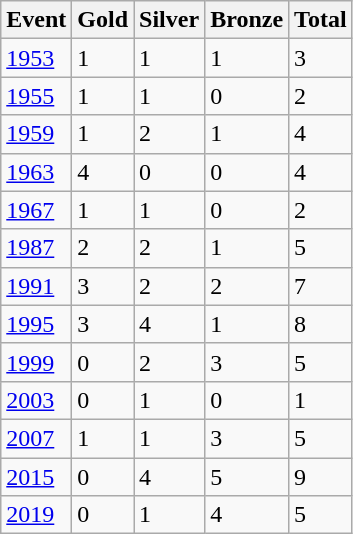<table class="wikitable">
<tr>
<th>Event</th>
<th>Gold</th>
<th>Silver</th>
<th>Bronze</th>
<th>Total</th>
</tr>
<tr>
<td><a href='#'>1953</a></td>
<td>1</td>
<td>1</td>
<td>1</td>
<td>3</td>
</tr>
<tr>
<td><a href='#'>1955</a></td>
<td>1</td>
<td>1</td>
<td>0</td>
<td>2</td>
</tr>
<tr>
<td><a href='#'>1959</a></td>
<td>1</td>
<td>2</td>
<td>1</td>
<td>4</td>
</tr>
<tr>
<td><a href='#'>1963</a></td>
<td>4</td>
<td>0</td>
<td>0</td>
<td>4</td>
</tr>
<tr>
<td><a href='#'>1967</a></td>
<td>1</td>
<td>1</td>
<td>0</td>
<td>2</td>
</tr>
<tr>
<td><a href='#'>1987</a></td>
<td>2</td>
<td>2</td>
<td>1</td>
<td>5</td>
</tr>
<tr>
<td><a href='#'>1991</a></td>
<td>3</td>
<td>2</td>
<td>2</td>
<td>7</td>
</tr>
<tr>
<td><a href='#'>1995</a></td>
<td>3</td>
<td>4</td>
<td>1</td>
<td>8</td>
</tr>
<tr>
<td><a href='#'>1999</a></td>
<td>0</td>
<td>2</td>
<td>3</td>
<td>5</td>
</tr>
<tr>
<td><a href='#'>2003</a></td>
<td>0</td>
<td>1</td>
<td>0</td>
<td>1</td>
</tr>
<tr>
<td><a href='#'>2007</a></td>
<td>1</td>
<td>1</td>
<td>3</td>
<td>5</td>
</tr>
<tr>
<td><a href='#'>2015</a></td>
<td>0</td>
<td>4</td>
<td>5</td>
<td>9</td>
</tr>
<tr>
<td><a href='#'>2019</a></td>
<td>0</td>
<td>1</td>
<td>4</td>
<td>5</td>
</tr>
</table>
